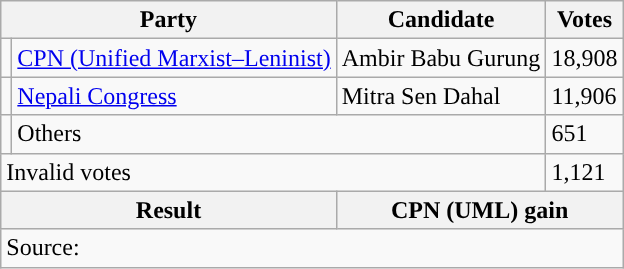<table class="wikitable">
<tr>
<th colspan="2">Party</th>
<th>Candidate</th>
<th>Votes</th>
</tr>
<tr>
<td style="background-color:"></td>
<td><a href='#'>CPN (Unified Marxist–Leninist)</a></td>
<td>Ambir Babu Gurung</td>
<td>18,908</td>
</tr>
<tr>
<td style="background-color:"></td>
<td><a href='#'>Nepali Congress</a></td>
<td>Mitra Sen Dahal</td>
<td>11,906</td>
</tr>
<tr>
<td></td>
<td colspan="2">Others</td>
<td>651</td>
</tr>
<tr>
<td colspan="3">Invalid votes</td>
<td>1,121</td>
</tr>
<tr>
<th colspan="2">Result</th>
<th colspan="2">CPN (UML) gain</th>
</tr>
<tr>
<td colspan="4">Source: </td>
</tr>
</table>
